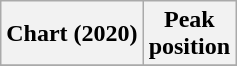<table class="wikitable sortable plainrowheaders" style="text-align:center">
<tr>
<th scope="col">Chart (2020)</th>
<th scope="col">Peak<br>position</th>
</tr>
<tr>
</tr>
</table>
